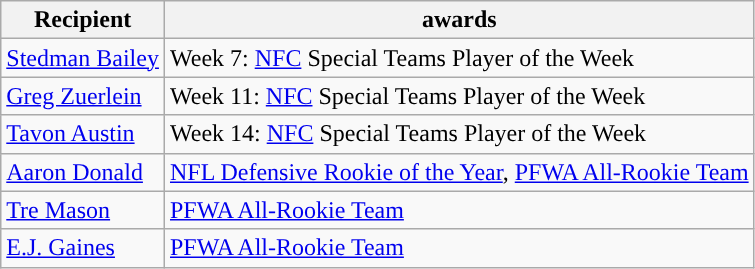<table class="wikitable">
<tr>
<th>Recipient</th>
<th>awards</th>
</tr>
<tr>
<td><a href='#'>Stedman Bailey</a></td>
<td>Week 7: <a href='#'>NFC</a> Special Teams Player of the Week</td>
</tr>
<tr>
<td><a href='#'>Greg Zuerlein</a></td>
<td>Week 11: <a href='#'>NFC</a> Special Teams Player of the Week</td>
</tr>
<tr>
<td><a href='#'>Tavon Austin</a></td>
<td>Week 14: <a href='#'>NFC</a> Special Teams Player of the Week</td>
</tr>
<tr>
<td><a href='#'>Aaron Donald</a></td>
<td><a href='#'>NFL Defensive Rookie of the Year</a>, <a href='#'>PFWA All-Rookie Team</a></td>
</tr>
<tr>
<td><a href='#'>Tre Mason</a></td>
<td><a href='#'>PFWA All-Rookie Team</a></td>
</tr>
<tr>
<td><a href='#'>E.J. Gaines</a></td>
<td><a href='#'>PFWA All-Rookie Team</a></td>
</tr>
</table>
